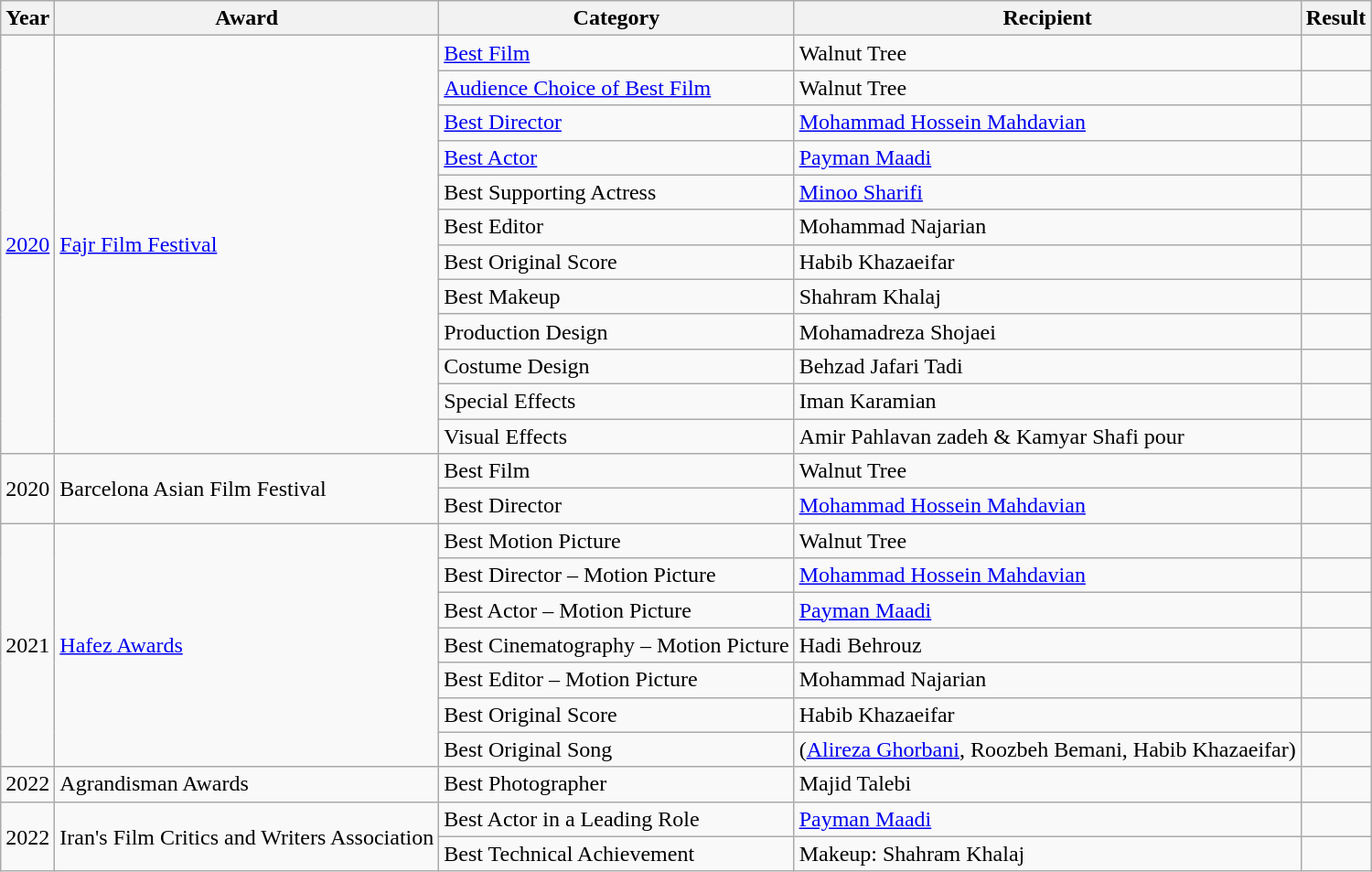<table class="wikitable sortable">
<tr>
<th>Year</th>
<th>Award</th>
<th>Category</th>
<th>Recipient</th>
<th>Result</th>
</tr>
<tr>
<td rowspan="12"><a href='#'>2020</a></td>
<td rowspan="12"><a href='#'>Fajr Film Festival</a></td>
<td><a href='#'>Best Film</a></td>
<td>Walnut Tree</td>
<td></td>
</tr>
<tr>
<td><a href='#'>Audience Choice of Best Film</a></td>
<td>Walnut Tree</td>
<td></td>
</tr>
<tr>
<td><a href='#'>Best Director</a></td>
<td><a href='#'>Mohammad Hossein Mahdavian</a></td>
<td></td>
</tr>
<tr>
<td><a href='#'>Best Actor</a></td>
<td><a href='#'>Payman Maadi</a></td>
<td></td>
</tr>
<tr>
<td>Best Supporting Actress</td>
<td><a href='#'>Minoo Sharifi</a></td>
<td></td>
</tr>
<tr>
<td>Best Editor</td>
<td>Mohammad Najarian</td>
<td></td>
</tr>
<tr>
<td>Best Original Score</td>
<td>Habib Khazaeifar</td>
<td></td>
</tr>
<tr>
<td>Best Makeup</td>
<td>Shahram Khalaj</td>
<td></td>
</tr>
<tr>
<td>Production Design</td>
<td>Mohamadreza Shojaei</td>
<td></td>
</tr>
<tr>
<td>Costume Design</td>
<td>Behzad Jafari Tadi</td>
<td></td>
</tr>
<tr>
<td>Special Effects</td>
<td>Iman Karamian</td>
<td></td>
</tr>
<tr>
<td>Visual Effects</td>
<td>Amir Pahlavan zadeh & Kamyar Shafi pour</td>
<td></td>
</tr>
<tr>
<td rowspan="2">2020</td>
<td rowspan="2">Barcelona Asian Film Festival</td>
<td>Best Film</td>
<td>Walnut Tree</td>
<td></td>
</tr>
<tr>
<td>Best Director</td>
<td><a href='#'>Mohammad Hossein Mahdavian</a></td>
<td></td>
</tr>
<tr>
<td rowspan="7">2021</td>
<td rowspan="7"><a href='#'>Hafez Awards</a></td>
<td>Best Motion Picture</td>
<td>Walnut Tree</td>
<td></td>
</tr>
<tr>
<td>Best Director – Motion Picture</td>
<td><a href='#'>Mohammad Hossein Mahdavian</a></td>
<td></td>
</tr>
<tr>
<td>Best Actor – Motion Picture</td>
<td><a href='#'>Payman Maadi</a></td>
<td></td>
</tr>
<tr>
<td>Best Cinematography – Motion Picture</td>
<td>Hadi Behrouz</td>
<td></td>
</tr>
<tr>
<td>Best Editor – Motion Picture</td>
<td>Mohammad Najarian</td>
<td></td>
</tr>
<tr>
<td>Best Original Score</td>
<td>Habib Khazaeifar</td>
<td></td>
</tr>
<tr>
<td>Best Original Song</td>
<td> (<a href='#'>Alireza Ghorbani</a>, Roozbeh Bemani, Habib Khazaeifar)</td>
<td></td>
</tr>
<tr>
<td>2022</td>
<td>Agrandisman Awards</td>
<td>Best Photographer</td>
<td>Majid Talebi</td>
<td></td>
</tr>
<tr>
<td rowspan="2">2022</td>
<td rowspan="2">Iran's Film Critics and Writers Association</td>
<td>Best Actor in a Leading Role</td>
<td><a href='#'>Payman Maadi</a></td>
<td></td>
</tr>
<tr>
<td>Best Technical Achievement</td>
<td>Makeup: Shahram Khalaj</td>
<td></td>
</tr>
</table>
